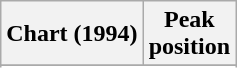<table class="wikitable sortable plainrowheaders" style="text-align:center">
<tr>
<th scope="col">Chart (1994)</th>
<th scope="col">Peak<br> position</th>
</tr>
<tr>
</tr>
<tr>
</tr>
</table>
